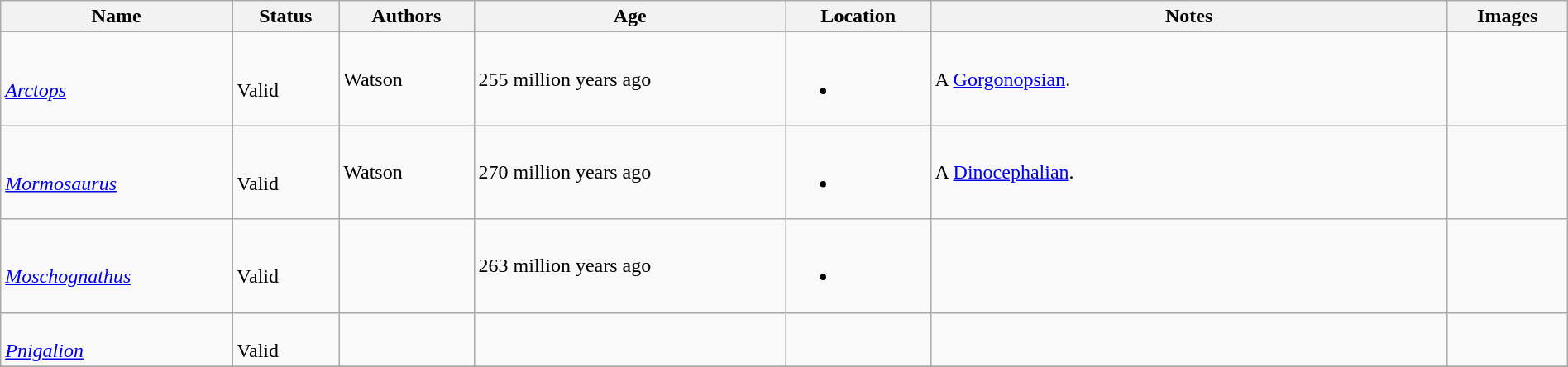<table class="wikitable sortable" align="center" width="100%">
<tr>
<th>Name</th>
<th>Status</th>
<th>Authors</th>
<th>Age</th>
<th>Location</th>
<th width="33%" class="unsortable">Notes</th>
<th>Images</th>
</tr>
<tr>
<td><br><em><a href='#'>Arctops</a></em></td>
<td><br>Valid</td>
<td>Watson</td>
<td>255 million years ago</td>
<td><br><ul><li></li></ul></td>
<td>A <a href='#'>Gorgonopsian</a>.</td>
<td><br></td>
</tr>
<tr>
<td><br><em><a href='#'>Mormosaurus</a></em></td>
<td><br>Valid</td>
<td>Watson</td>
<td>270 million years ago</td>
<td><br><ul><li></li></ul></td>
<td>A <a href='#'>Dinocephalian</a>.</td>
<td></td>
</tr>
<tr>
<td><br><em><a href='#'>Moschognathus</a></em></td>
<td><br>Valid</td>
<td></td>
<td>263 million years ago</td>
<td><br><ul><li></li></ul></td>
<td></td>
<td></td>
</tr>
<tr>
<td><br><em><a href='#'>Pnigalion</a></em></td>
<td><br>Valid</td>
<td></td>
<td></td>
<td></td>
<td></td>
<td></td>
</tr>
<tr>
</tr>
</table>
